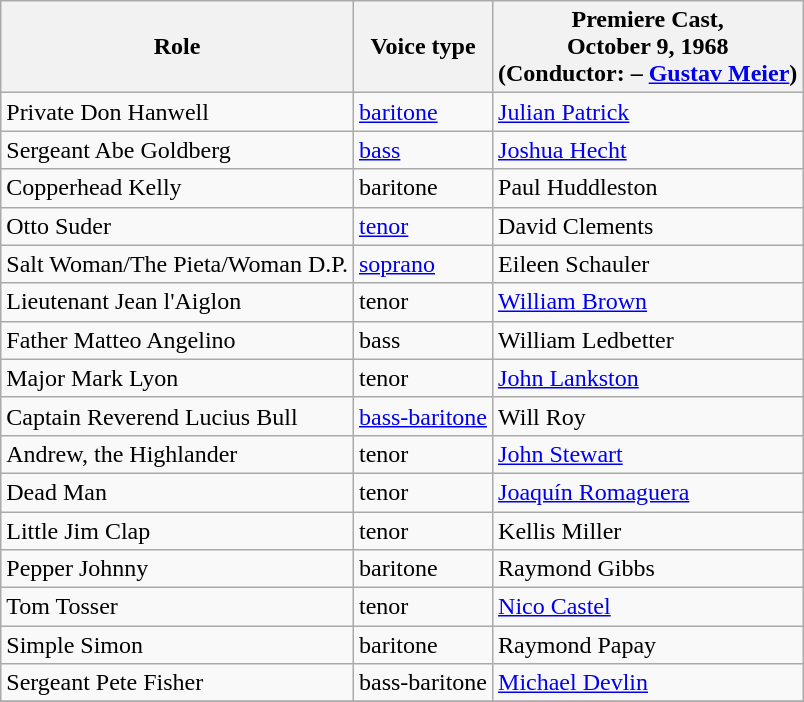<table class="wikitable">
<tr>
<th>Role</th>
<th>Voice type</th>
<th>Premiere Cast,<br> October 9, 1968 <br>(Conductor: – <a href='#'>Gustav Meier</a>)</th>
</tr>
<tr>
<td>Private Don Hanwell</td>
<td><a href='#'>baritone</a></td>
<td><a href='#'>Julian Patrick</a></td>
</tr>
<tr>
<td>Sergeant Abe Goldberg</td>
<td><a href='#'>bass</a></td>
<td><a href='#'>Joshua Hecht</a></td>
</tr>
<tr>
<td>Copperhead Kelly</td>
<td>baritone</td>
<td>Paul Huddleston</td>
</tr>
<tr>
<td>Otto Suder</td>
<td><a href='#'>tenor</a></td>
<td>David Clements</td>
</tr>
<tr>
<td>Salt Woman/The Pieta/Woman D.P.</td>
<td><a href='#'>soprano</a></td>
<td>Eileen Schauler</td>
</tr>
<tr>
<td>Lieutenant Jean l'Aiglon</td>
<td>tenor</td>
<td><a href='#'>William Brown</a></td>
</tr>
<tr>
<td>Father Matteo Angelino</td>
<td>bass</td>
<td>William Ledbetter</td>
</tr>
<tr>
<td>Major Mark Lyon</td>
<td>tenor</td>
<td><a href='#'>John Lankston</a></td>
</tr>
<tr>
<td>Captain Reverend Lucius Bull</td>
<td><a href='#'>bass-baritone</a></td>
<td>Will Roy</td>
</tr>
<tr>
<td>Andrew, the Highlander</td>
<td>tenor</td>
<td><a href='#'>John Stewart</a></td>
</tr>
<tr>
<td>Dead Man</td>
<td>tenor</td>
<td><a href='#'>Joaquín Romaguera</a></td>
</tr>
<tr>
<td>Little Jim Clap</td>
<td>tenor</td>
<td>Kellis Miller</td>
</tr>
<tr>
<td>Pepper Johnny</td>
<td>baritone</td>
<td>Raymond Gibbs</td>
</tr>
<tr>
<td>Tom Tosser</td>
<td>tenor</td>
<td><a href='#'>Nico Castel</a></td>
</tr>
<tr>
<td>Simple Simon</td>
<td>baritone</td>
<td>Raymond Papay</td>
</tr>
<tr>
<td>Sergeant Pete Fisher</td>
<td>bass-baritone</td>
<td><a href='#'>Michael Devlin</a></td>
</tr>
<tr>
</tr>
</table>
